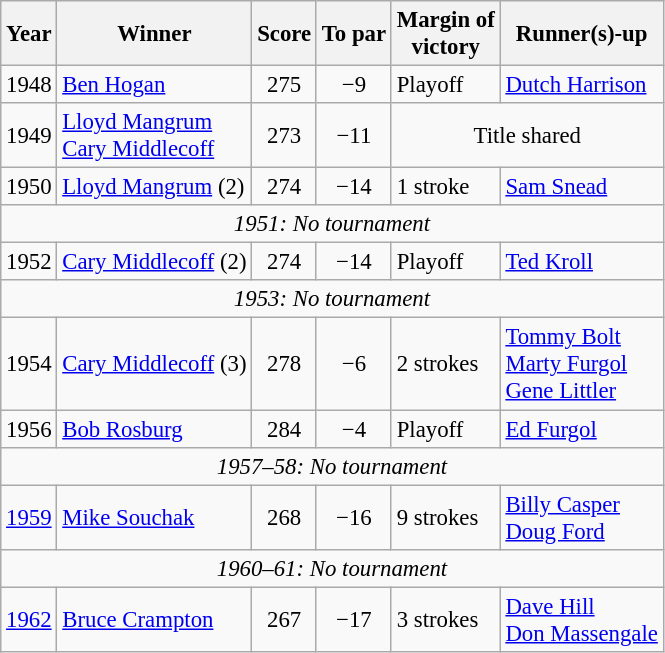<table class="wikitable" style="font-size:95%">
<tr>
<th>Year</th>
<th>Winner</th>
<th>Score</th>
<th>To par</th>
<th>Margin of<br>victory</th>
<th>Runner(s)-up</th>
</tr>
<tr>
<td>1948</td>
<td> <a href='#'>Ben Hogan</a></td>
<td align=center>275</td>
<td align=center>−9</td>
<td>Playoff</td>
<td> <a href='#'>Dutch Harrison</a></td>
</tr>
<tr>
<td>1949</td>
<td> <a href='#'>Lloyd Mangrum</a><br> <a href='#'>Cary Middlecoff</a></td>
<td align=center>273</td>
<td align=center>−11</td>
<td colspan=2 align=center>Title shared</td>
</tr>
<tr>
<td>1950</td>
<td> <a href='#'>Lloyd Mangrum</a> (2)</td>
<td align=center>274</td>
<td align=center>−14</td>
<td>1 stroke</td>
<td> <a href='#'>Sam Snead</a></td>
</tr>
<tr>
<td colspan=6 align=center><em>1951: No tournament</em></td>
</tr>
<tr>
<td>1952</td>
<td> <a href='#'>Cary Middlecoff</a> (2)</td>
<td align=center>274</td>
<td align=center>−14</td>
<td>Playoff</td>
<td> <a href='#'>Ted Kroll</a></td>
</tr>
<tr>
<td colspan=6 align=center><em>1953: No tournament</em></td>
</tr>
<tr>
<td>1954</td>
<td> <a href='#'>Cary Middlecoff</a> (3)</td>
<td align=center>278</td>
<td align=center>−6</td>
<td>2 strokes</td>
<td> <a href='#'>Tommy Bolt</a><br> <a href='#'>Marty Furgol</a><br> <a href='#'>Gene Littler</a></td>
</tr>
<tr>
<td>1956</td>
<td> <a href='#'>Bob Rosburg</a></td>
<td align=center>284</td>
<td align=center>−4</td>
<td>Playoff</td>
<td> <a href='#'>Ed Furgol</a></td>
</tr>
<tr>
<td colspan=6 align=center><em>1957–58: No tournament</em></td>
</tr>
<tr>
<td><a href='#'>1959</a></td>
<td> <a href='#'>Mike Souchak</a></td>
<td align=center>268</td>
<td align=center>−16</td>
<td>9 strokes</td>
<td> <a href='#'>Billy Casper</a><br> <a href='#'>Doug Ford</a></td>
</tr>
<tr>
<td colspan=6 align=center><em>1960–61: No tournament</em></td>
</tr>
<tr>
<td><a href='#'>1962</a></td>
<td> <a href='#'>Bruce Crampton</a></td>
<td align=center>267</td>
<td align=center>−17</td>
<td>3 strokes</td>
<td> <a href='#'>Dave Hill</a><br> <a href='#'>Don Massengale</a></td>
</tr>
</table>
